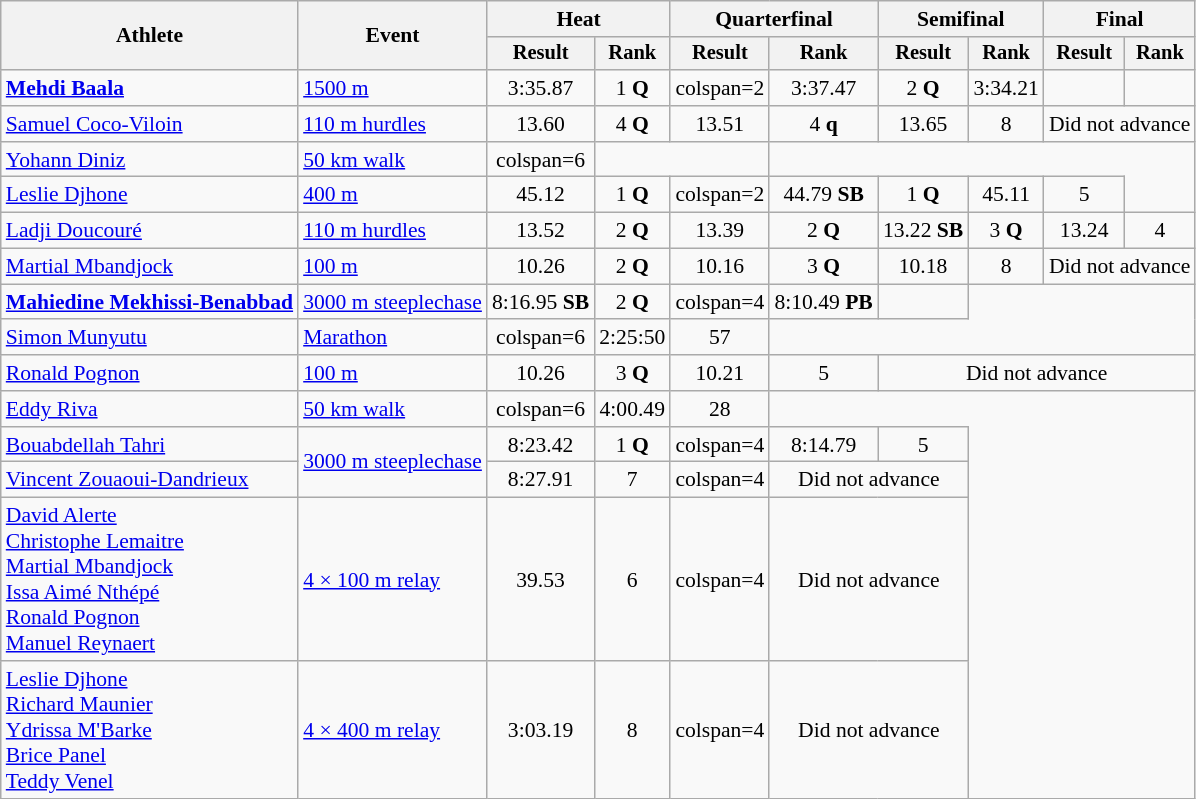<table class=wikitable style="font-size:90%">
<tr>
<th rowspan="2">Athlete</th>
<th rowspan="2">Event</th>
<th colspan="2">Heat</th>
<th colspan="2">Quarterfinal</th>
<th colspan="2">Semifinal</th>
<th colspan="2">Final</th>
</tr>
<tr style="font-size:95%">
<th>Result</th>
<th>Rank</th>
<th>Result</th>
<th>Rank</th>
<th>Result</th>
<th>Rank</th>
<th>Result</th>
<th>Rank</th>
</tr>
<tr align=center>
<td align=left><strong><a href='#'>Mehdi Baala</a></strong></td>
<td align=left><a href='#'>1500 m</a></td>
<td>3:35.87</td>
<td>1 <strong>Q</strong></td>
<td>colspan=2 </td>
<td>3:37.47</td>
<td>2 <strong>Q</strong></td>
<td>3:34.21</td>
<td></td>
</tr>
<tr align=center>
<td align=left><a href='#'>Samuel Coco-Viloin</a></td>
<td align=left><a href='#'>110 m hurdles</a></td>
<td>13.60</td>
<td>4 <strong>Q</strong></td>
<td>13.51</td>
<td>4 <strong>q</strong></td>
<td>13.65</td>
<td>8</td>
<td colspan=2>Did not advance</td>
</tr>
<tr align=center>
<td align=left><a href='#'>Yohann Diniz</a></td>
<td align=left><a href='#'>50 km walk</a></td>
<td>colspan=6 </td>
<td colspan=2></td>
</tr>
<tr align=center>
<td align=left><a href='#'>Leslie Djhone</a></td>
<td align=left><a href='#'>400 m</a></td>
<td>45.12</td>
<td>1 <strong>Q</strong></td>
<td>colspan=2 </td>
<td>44.79 <strong>SB</strong></td>
<td>1 <strong>Q</strong></td>
<td>45.11</td>
<td>5</td>
</tr>
<tr align=center>
<td align=left><a href='#'>Ladji Doucouré</a></td>
<td align=left><a href='#'>110 m hurdles</a></td>
<td>13.52</td>
<td>2 <strong>Q</strong></td>
<td>13.39</td>
<td>2 <strong>Q</strong></td>
<td>13.22 <strong>SB</strong></td>
<td>3 <strong>Q</strong></td>
<td>13.24</td>
<td>4</td>
</tr>
<tr align=center>
<td align=left><a href='#'>Martial Mbandjock</a></td>
<td align=left><a href='#'>100 m</a></td>
<td>10.26</td>
<td>2 <strong>Q</strong></td>
<td>10.16</td>
<td>3 <strong>Q</strong></td>
<td>10.18</td>
<td>8</td>
<td colspan=2>Did not advance</td>
</tr>
<tr align=center>
<td align=left><strong><a href='#'>Mahiedine Mekhissi-Benabbad</a></strong></td>
<td align=left><a href='#'>3000 m steeplechase</a></td>
<td>8:16.95 <strong>SB</strong></td>
<td>2 <strong>Q</strong></td>
<td>colspan=4 </td>
<td>8:10.49 <strong>PB</strong></td>
<td></td>
</tr>
<tr align=center>
<td align=left><a href='#'>Simon Munyutu</a></td>
<td align=left><a href='#'>Marathon</a></td>
<td>colspan=6 </td>
<td>2:25:50</td>
<td>57</td>
</tr>
<tr align=center>
<td align=left><a href='#'>Ronald Pognon</a></td>
<td align=left><a href='#'>100 m</a></td>
<td>10.26</td>
<td>3 <strong>Q</strong></td>
<td>10.21</td>
<td>5</td>
<td colspan=4>Did not advance</td>
</tr>
<tr align=center>
<td align=left><a href='#'>Eddy Riva</a></td>
<td align=left><a href='#'>50 km walk</a></td>
<td>colspan=6 </td>
<td>4:00.49</td>
<td>28</td>
</tr>
<tr align=center>
<td align=left><a href='#'>Bouabdellah Tahri</a></td>
<td align=left rowspan=2><a href='#'>3000 m steeplechase</a></td>
<td>8:23.42</td>
<td>1 <strong>Q</strong></td>
<td>colspan=4 </td>
<td>8:14.79</td>
<td>5</td>
</tr>
<tr align=center>
<td align=left><a href='#'>Vincent Zouaoui-Dandrieux</a></td>
<td>8:27.91</td>
<td>7</td>
<td>colspan=4 </td>
<td colspan=2>Did not advance</td>
</tr>
<tr align=center>
<td align=left><a href='#'>David Alerte</a><br><a href='#'>Christophe Lemaitre</a><br><a href='#'>Martial Mbandjock</a><br><a href='#'>Issa Aimé Nthépé</a><br><a href='#'>Ronald Pognon</a><br><a href='#'>Manuel Reynaert</a></td>
<td align=left><a href='#'>4 × 100 m relay</a></td>
<td>39.53</td>
<td>6</td>
<td>colspan=4 </td>
<td colspan=2>Did not advance</td>
</tr>
<tr align=center>
<td align=left><a href='#'>Leslie Djhone</a><br><a href='#'>Richard Maunier</a><br><a href='#'>Ydrissa M'Barke</a><br><a href='#'>Brice Panel</a><br><a href='#'>Teddy Venel</a></td>
<td align=left><a href='#'>4 × 400 m relay</a></td>
<td>3:03.19</td>
<td>8</td>
<td>colspan=4 </td>
<td colspan=2>Did not advance</td>
</tr>
</table>
